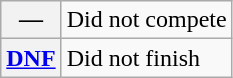<table class="wikitable">
<tr>
<th scope="row">—</th>
<td>Did not compete</td>
</tr>
<tr>
<th scope="row"><a href='#'>DNF</a></th>
<td>Did not finish</td>
</tr>
</table>
